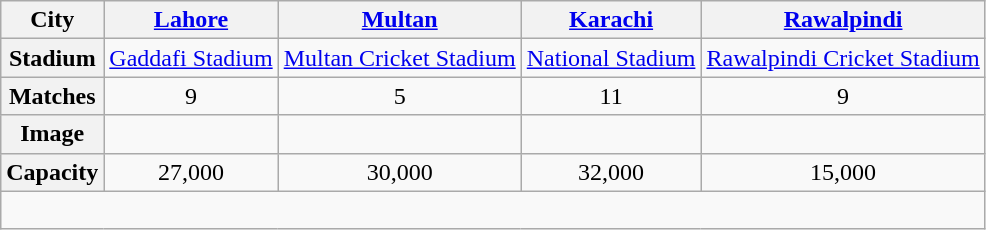<table class="wikitable" style="text-align:center">
<tr>
<th>City</th>
<th><a href='#'>Lahore</a></th>
<th><a href='#'>Multan</a></th>
<th><a href='#'>Karachi</a></th>
<th><a href='#'>Rawalpindi</a></th>
</tr>
<tr>
<th>Stadium</th>
<td><a href='#'>Gaddafi Stadium</a></td>
<td><a href='#'>Multan Cricket Stadium</a></td>
<td><a href='#'>National Stadium</a></td>
<td><a href='#'>Rawalpindi Cricket Stadium</a></td>
</tr>
<tr>
<th>Matches</th>
<td>9</td>
<td>5</td>
<td>11</td>
<td>9</td>
</tr>
<tr>
<th>Image</th>
<td></td>
<td></td>
<td></td>
<td></td>
</tr>
<tr>
<th>Capacity</th>
<td>27,000</td>
<td>30,000</td>
<td>32,000</td>
<td>15,000</td>
</tr>
<tr>
<td colspan="5"><br></td>
</tr>
</table>
